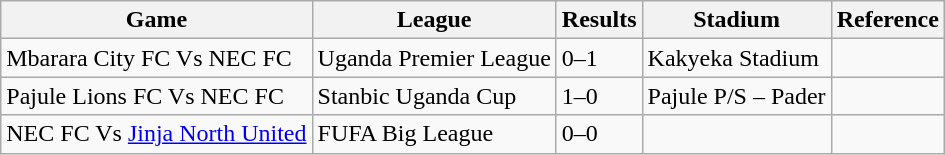<table class="wikitable">
<tr>
<th>Game</th>
<th>League</th>
<th>Results</th>
<th>Stadium</th>
<th>Reference</th>
</tr>
<tr>
<td>Mbarara City FC Vs NEC FC</td>
<td>Uganda Premier League</td>
<td>0–1</td>
<td>Kakyeka Stadium</td>
<td></td>
</tr>
<tr>
<td>Pajule Lions FC Vs NEC FC</td>
<td>Stanbic Uganda Cup</td>
<td>1–0</td>
<td>Pajule P/S – Pader</td>
<td></td>
</tr>
<tr>
<td>NEC FC Vs <a href='#'>Jinja North United</a></td>
<td>FUFA Big League</td>
<td>0–0</td>
<td></td>
<td></td>
</tr>
</table>
